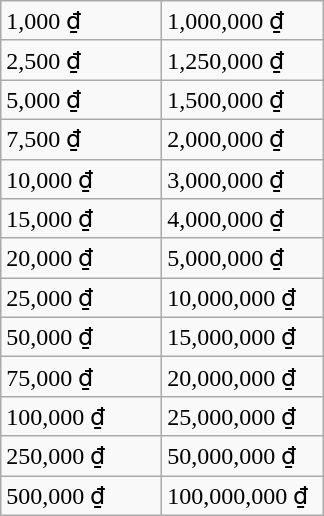<table class="wikitable">
<tr>
<td width=100px>1,000 ₫</td>
<td width=100px>1,000,000 ₫</td>
</tr>
<tr>
<td>2,500 ₫</td>
<td>1,250,000 ₫</td>
</tr>
<tr>
<td>5,000 ₫</td>
<td>1,500,000 ₫</td>
</tr>
<tr>
<td>7,500 ₫</td>
<td>2,000,000 ₫</td>
</tr>
<tr>
<td>10,000 ₫</td>
<td>3,000,000 ₫</td>
</tr>
<tr>
<td>15,000 ₫</td>
<td>4,000,000 ₫</td>
</tr>
<tr>
<td>20,000 ₫</td>
<td>5,000,000 ₫</td>
</tr>
<tr>
<td>25,000 ₫</td>
<td>10,000,000 ₫</td>
</tr>
<tr>
<td>50,000 ₫</td>
<td>15,000,000 ₫</td>
</tr>
<tr>
<td>75,000 ₫</td>
<td>20,000,000 ₫</td>
</tr>
<tr>
<td>100,000 ₫</td>
<td>25,000,000 ₫</td>
</tr>
<tr>
<td>250,000 ₫</td>
<td>50,000,000 ₫</td>
</tr>
<tr>
<td>500,000 ₫</td>
<td>100,000,000 ₫</td>
</tr>
</table>
